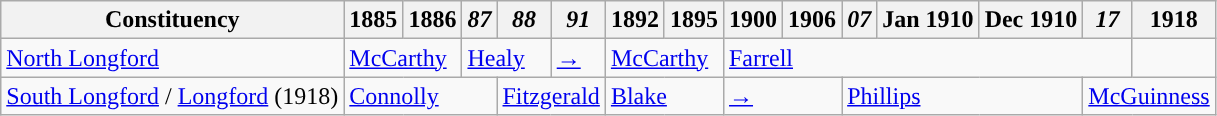<table class="wikitable">
<tr>
<th>Constituency</th>
<th>1885</th>
<th>1886</th>
<th><em>87</em></th>
<th><em>88</em></th>
<th><em>91</em></th>
<th>1892</th>
<th>1895</th>
<th>1900</th>
<th>1906</th>
<th><em>07</em></th>
<th>Jan 1910</th>
<th>Dec 1910</th>
<th><em>17</em></th>
<th>1918</th>
</tr>
<tr>
<td><a href='#'>North Longford</a></td>
<td colspan="2"><a href='#'>McCarthy</a></td>
<td colspan="2"><a href='#'>Healy</a></td>
<td><a href='#'>→</a></td>
<td colspan="2"><a href='#'>McCarthy</a></td>
<td colspan="6"><a href='#'>Farrell</a></td>
<td></td>
</tr>
<tr>
<td><a href='#'>South Longford</a> / <a href='#'>Longford</a> (1918)</td>
<td colspan="3"><a href='#'>Connolly</a></td>
<td colspan="2"><a href='#'>Fitzgerald</a></td>
<td colspan="2"><a href='#'>Blake</a></td>
<td colspan="2"><a href='#'>→</a></td>
<td colspan="3"><a href='#'>Phillips</a></td>
<td colspan="2"><a href='#'>McGuinness</a></td>
</tr>
</table>
